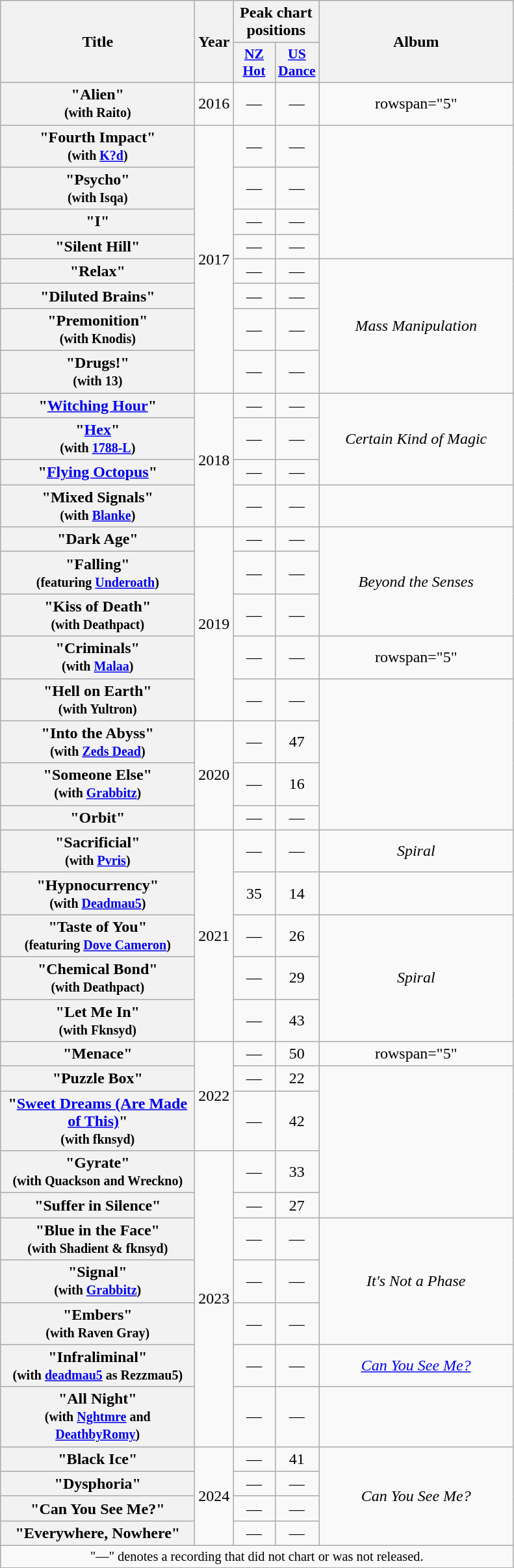<table class="wikitable plainrowheaders" style="text-align:center;">
<tr>
<th rowspan="2" style="width:12em;">Title</th>
<th rowspan="2">Year</th>
<th colspan="2">Peak chart positions</th>
<th rowspan="2" style="width:12em;">Album</th>
</tr>
<tr>
<th scope="col" style="width:2.5em;font-size:90%;"><a href='#'>NZ<br>Hot</a><br></th>
<th scope="col" style="width:2.5em;font-size:90%;"><a href='#'>US<br>Dance</a><br></th>
</tr>
<tr>
<th scope="row">"Alien" <br><small>(with Raito)</small></th>
<td>2016</td>
<td>—</td>
<td>—</td>
<td>rowspan="5" </td>
</tr>
<tr>
<th scope="row">"Fourth Impact" <br><small>(with <a href='#'>K?d</a>)</small></th>
<td rowspan="8">2017</td>
<td>—</td>
<td>—</td>
</tr>
<tr>
<th scope="row">"Psycho" <br><small>(with Isqa)</small></th>
<td>—</td>
<td>—</td>
</tr>
<tr>
<th scope="row">"I"</th>
<td>—</td>
<td>—</td>
</tr>
<tr>
<th scope="row">"Silent Hill"</th>
<td>—</td>
<td>—</td>
</tr>
<tr>
<th scope="row">"Relax"</th>
<td>—</td>
<td>—</td>
<td rowspan="4"><em>Mass Manipulation</em></td>
</tr>
<tr>
<th scope="row">"Diluted Brains"</th>
<td>—</td>
<td>—</td>
</tr>
<tr>
<th scope="row">"Premonition" <br><small>(with Knodis)</small></th>
<td>—</td>
<td>—</td>
</tr>
<tr>
<th scope="row">"Drugs!" <br><small>(with 13)</small></th>
<td>—</td>
<td>—</td>
</tr>
<tr>
<th scope="row">"<a href='#'>Witching Hour</a>"</th>
<td rowspan="4">2018</td>
<td>—</td>
<td>—</td>
<td rowspan="3"><em>Certain Kind of Magic</em></td>
</tr>
<tr>
<th scope="row">"<a href='#'>Hex</a>" <br><small>(with <a href='#'>1788-L</a>)</small></th>
<td>—</td>
<td>—</td>
</tr>
<tr>
<th scope="row">"<a href='#'>Flying Octopus</a>"</th>
<td>—</td>
<td>—</td>
</tr>
<tr>
<th scope="row">"Mixed Signals" <br><small>(with <a href='#'>Blanke</a>)</small></th>
<td>—</td>
<td>—</td>
<td></td>
</tr>
<tr>
<th scope="row">"Dark Age"</th>
<td rowspan="5">2019</td>
<td>—</td>
<td>—</td>
<td rowspan="3"><em>Beyond the Senses</em></td>
</tr>
<tr>
<th scope="row">"Falling" <br><small>(featuring <a href='#'>Underoath</a>)</small></th>
<td>—</td>
<td>—</td>
</tr>
<tr>
<th scope="row">"Kiss of Death" <br><small>(with Deathpact)</small></th>
<td>—</td>
<td>—</td>
</tr>
<tr>
<th scope="row">"Criminals" <br><small>(with <a href='#'>Malaa</a>)</small></th>
<td>—</td>
<td>—</td>
<td>rowspan="5" </td>
</tr>
<tr>
<th scope="row">"Hell on Earth" <br><small>(with Yultron)</small></th>
<td>—</td>
<td>—</td>
</tr>
<tr>
<th scope="row">"Into the Abyss" <br><small>(with <a href='#'>Zeds Dead</a>)</small></th>
<td rowspan="3">2020</td>
<td>—</td>
<td>47</td>
</tr>
<tr>
<th scope="row">"Someone Else" <br><small>(with <a href='#'>Grabbitz</a>)</small></th>
<td>—</td>
<td>16</td>
</tr>
<tr>
<th scope="row">"Orbit"</th>
<td>—</td>
<td>—</td>
</tr>
<tr>
<th scope="row">"Sacrificial"<br><small>(with <a href='#'>Pvris</a>)</small></th>
<td rowspan="5">2021</td>
<td>—</td>
<td>—</td>
<td><em>Spiral</em></td>
</tr>
<tr>
<th scope="row">"Hypnocurrency" <br><small>(with <a href='#'>Deadmau5</a>)</small></th>
<td>35</td>
<td>14</td>
<td></td>
</tr>
<tr>
<th scope="row">"Taste of You" <br><small>(featuring <a href='#'>Dove Cameron</a>)</small></th>
<td>—</td>
<td>26</td>
<td rowspan="3"><em>Spiral</em></td>
</tr>
<tr>
<th scope="row">"Chemical Bond" <br><small>(with Deathpact)</small></th>
<td>—</td>
<td>29</td>
</tr>
<tr>
<th scope="row">"Let Me In" <br><small>(with Fknsyd)</small></th>
<td>—</td>
<td>43</td>
</tr>
<tr>
<th scope="row">"Menace"</th>
<td rowspan="3">2022</td>
<td>—</td>
<td>50</td>
<td>rowspan="5" </td>
</tr>
<tr>
<th scope="row">"Puzzle Box"<br></th>
<td>—</td>
<td>22</td>
</tr>
<tr>
<th scope="row">"<a href='#'>Sweet Dreams (Are Made of This)</a>"<br><small>(with fknsyd)</small></th>
<td>—</td>
<td>42</td>
</tr>
<tr>
<th scope="row">"Gyrate"<br><small>(with Quackson and Wreckno)</small></th>
<td rowspan="7">2023</td>
<td>—</td>
<td>33</td>
</tr>
<tr>
<th scope="row">"Suffer in Silence"</th>
<td>—</td>
<td>27</td>
</tr>
<tr>
<th scope="row">"Blue in the Face"<br><small>(with Shadient & fknsyd)</small></th>
<td>—</td>
<td>—</td>
<td rowspan="3"><em>It's Not a Phase</em></td>
</tr>
<tr>
<th scope="row">"Signal"<br><small>(with <a href='#'>Grabbitz</a>)</small></th>
<td>—</td>
<td>—</td>
</tr>
<tr>
<th scope="row">"Embers"<br><small>(with Raven Gray)</small></th>
<td>—</td>
<td>—</td>
</tr>
<tr>
<th scope="row">"Infraliminal"<br><small>(with <a href='#'>deadmau5</a> as Rezzmau5)</small></th>
<td>—</td>
<td>—</td>
<td><em><a href='#'>Can You See Me?</a></em></td>
</tr>
<tr>
<th scope="row">"All Night"<br><small>(with <a href='#'>Nghtmre</a> and <a href='#'>DeathbyRomy</a>)</small></th>
<td>—</td>
<td>—</td>
<td></td>
</tr>
<tr>
<th scope="row">"Black Ice"<br></th>
<td rowspan="4">2024</td>
<td>—</td>
<td>41</td>
<td rowspan="4"><em>Can You See Me?</em></td>
</tr>
<tr>
<th scope="row">"Dysphoria"<br></th>
<td>—</td>
<td>—</td>
</tr>
<tr>
<th scope="row">"Can You See Me?"</th>
<td>—</td>
<td>—</td>
</tr>
<tr>
<th scope="row">"Everywhere, Nowhere"<br></th>
<td>—</td>
<td>—</td>
</tr>
<tr>
<td colspan="5" style="font-size:85%">"—" denotes a recording that did not chart or was not released.</td>
</tr>
</table>
